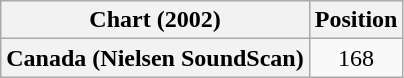<table class="wikitable plainrowheaders" style="text-align:center">
<tr>
<th scope="col">Chart (2002)</th>
<th scope="col">Position</th>
</tr>
<tr>
<th scope="row">Canada (Nielsen SoundScan)</th>
<td>168</td>
</tr>
</table>
